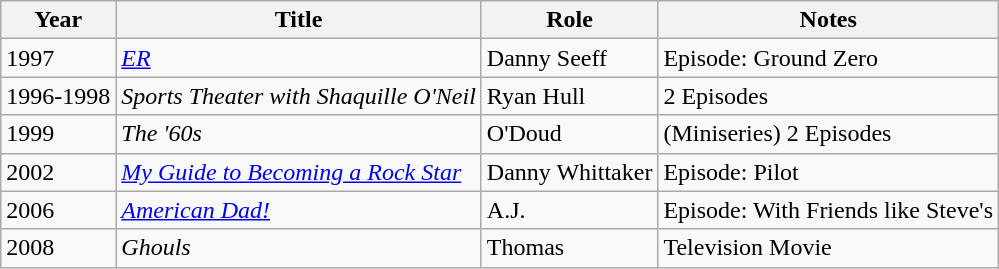<table class="wikitable">
<tr>
<th>Year</th>
<th>Title</th>
<th>Role</th>
<th>Notes</th>
</tr>
<tr>
<td>1997</td>
<td><a href='#'><em>ER</em></a></td>
<td>Danny Seeff</td>
<td>Episode: Ground Zero</td>
</tr>
<tr>
<td>1996-1998</td>
<td><em>Sports Theater with Shaquille O'Neil</em></td>
<td>Ryan Hull</td>
<td>2 Episodes</td>
</tr>
<tr>
<td>1999</td>
<td><em>The '60s</em></td>
<td>O'Doud</td>
<td>(Miniseries) 2 Episodes</td>
</tr>
<tr>
<td>2002</td>
<td><em><a href='#'>My Guide to Becoming a Rock Star</a></em></td>
<td>Danny Whittaker</td>
<td>Episode: Pilot</td>
</tr>
<tr>
<td>2006</td>
<td><em><a href='#'>American Dad!</a></em></td>
<td>A.J.</td>
<td>Episode: With Friends like Steve's</td>
</tr>
<tr>
<td>2008</td>
<td><em>Ghouls</em></td>
<td>Thomas</td>
<td>Television Movie</td>
</tr>
</table>
